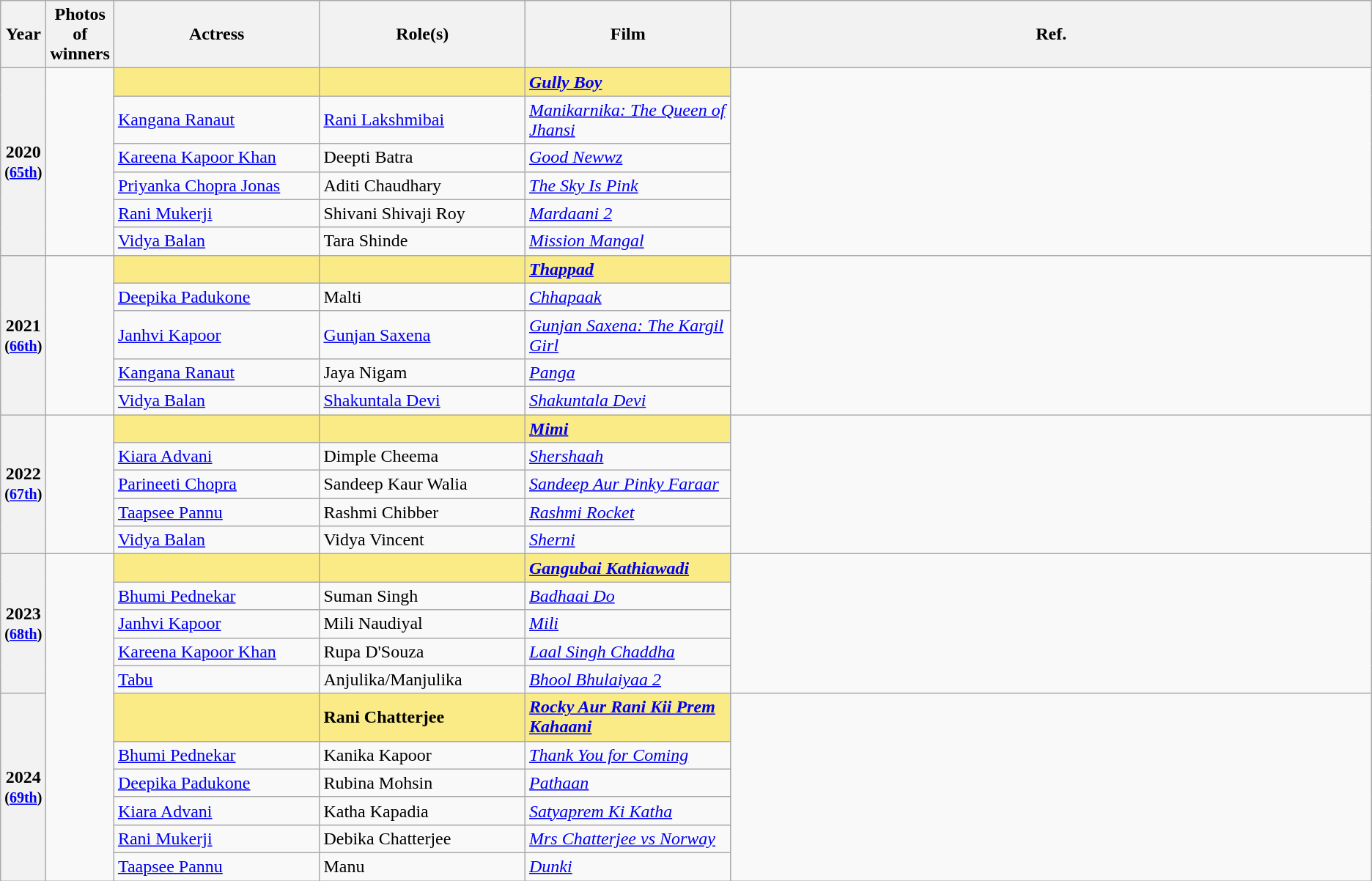<table class="wikitable sortable" style="text-align:left;">
<tr>
<th scope="col" style="width:3%; text-align:center;">Year</th>
<th scope="col" style="width:3%;text-align:center;">Photos of winners</th>
<th scope="col" style="width:15%;text-align:center;">Actress</th>
<th scope="col" style="width:15%;text-align:center;">Role(s)</th>
<th scope="col" style="width:15%;text-align:center;">Film</th>
<th>Ref.</th>
</tr>
<tr>
<th scope="row" rowspan=6 style="text-align:center">2020 <br><small>(<a href='#'>65th</a>) </small></th>
<td rowspan=6 style="text-align:center"></td>
<td style="background:#FAEB86;"><strong></strong> </td>
<td style="background:#FAEB86;"><strong></strong></td>
<td style="background:#FAEB86;"><strong><em><a href='#'>Gully Boy</a></em></strong></td>
<td rowspan="6"></td>
</tr>
<tr>
<td><a href='#'>Kangana Ranaut</a></td>
<td><a href='#'>Rani Lakshmibai</a></td>
<td><em><a href='#'>Manikarnika: The Queen of Jhansi</a></em></td>
</tr>
<tr>
<td><a href='#'>Kareena Kapoor Khan</a></td>
<td>Deepti Batra</td>
<td><em><a href='#'>Good Newwz</a></em></td>
</tr>
<tr>
<td><a href='#'>Priyanka Chopra Jonas</a></td>
<td>Aditi Chaudhary</td>
<td><em><a href='#'>The Sky Is Pink</a></em></td>
</tr>
<tr>
<td><a href='#'>Rani Mukerji</a></td>
<td>Shivani Shivaji Roy</td>
<td><em><a href='#'>Mardaani 2</a></em></td>
</tr>
<tr>
<td><a href='#'>Vidya Balan</a></td>
<td>Tara Shinde</td>
<td><em><a href='#'>Mission Mangal</a></em></td>
</tr>
<tr>
<th rowspan="5" scope="row" style="text-align:center">2021 <br><small>(<a href='#'>66th</a>) </small></th>
<td rowspan="5" style="text-align:center"></td>
<td style="background:#FAEB86;"><strong></strong> </td>
<td style="background:#FAEB86;"><strong></strong></td>
<td style="background:#FAEB86;"><strong><em><a href='#'>Thappad</a></em></strong></td>
<td rowspan="5"></td>
</tr>
<tr>
<td><a href='#'>Deepika Padukone</a></td>
<td>Malti</td>
<td><em><a href='#'>Chhapaak</a></em></td>
</tr>
<tr>
<td><a href='#'>Janhvi Kapoor</a></td>
<td><a href='#'>Gunjan Saxena</a></td>
<td><em><a href='#'>Gunjan Saxena: The Kargil Girl</a></em></td>
</tr>
<tr>
<td><a href='#'>Kangana Ranaut</a></td>
<td>Jaya Nigam</td>
<td><em><a href='#'>Panga</a></em></td>
</tr>
<tr>
<td><a href='#'>Vidya Balan</a></td>
<td><a href='#'>Shakuntala Devi</a></td>
<td><em><a href='#'>Shakuntala Devi</a></em></td>
</tr>
<tr>
<th rowspan="5" scope="row" style="text-align:center">2022 <br><small>(<a href='#'>67th</a>) </small></th>
<td rowspan="5" style="text-align:center"></td>
<td style="background:#FAEB86;"><strong></strong> </td>
<td style="background:#FAEB86;"><strong></strong></td>
<td style="background:#FAEB86;"><strong><em><a href='#'>Mimi</a></em></strong></td>
<td rowspan="5"></td>
</tr>
<tr>
<td><a href='#'>Kiara Advani</a></td>
<td>Dimple Cheema</td>
<td><em><a href='#'>Shershaah</a></em></td>
</tr>
<tr>
<td><a href='#'>Parineeti Chopra</a></td>
<td>Sandeep Kaur Walia</td>
<td><em><a href='#'>Sandeep Aur Pinky Faraar</a></em></td>
</tr>
<tr>
<td><a href='#'>Taapsee Pannu</a></td>
<td>Rashmi Chibber</td>
<td><em><a href='#'>Rashmi Rocket</a></em></td>
</tr>
<tr>
<td><a href='#'>Vidya Balan</a></td>
<td>Vidya Vincent</td>
<td><em><a href='#'>Sherni</a></em></td>
</tr>
<tr>
<th rowspan="5" scope="row" style="text-align:center">2023 <br><small>(<a href='#'>68th</a>) </small></th>
<td rowspan="11" style="text-align:center"></td>
<td style="background:#FAEB86;"><strong></strong> </td>
<td style="background:#FAEB86;"><strong></strong></td>
<td style="background:#FAEB86;"><strong><em><a href='#'>Gangubai Kathiawadi</a></em></strong></td>
<td rowspan="5"></td>
</tr>
<tr>
<td><a href='#'>Bhumi Pednekar</a></td>
<td>Suman Singh</td>
<td><em><a href='#'>Badhaai Do</a></em></td>
</tr>
<tr>
<td><a href='#'>Janhvi Kapoor</a></td>
<td>Mili Naudiyal</td>
<td><em><a href='#'>Mili</a></em></td>
</tr>
<tr>
<td><a href='#'>Kareena Kapoor Khan</a></td>
<td>Rupa D'Souza</td>
<td><em><a href='#'>Laal Singh Chaddha</a></em></td>
</tr>
<tr>
<td><a href='#'>Tabu</a></td>
<td>Anjulika/Manjulika</td>
<td><em><a href='#'>Bhool Bhulaiyaa 2</a></em></td>
</tr>
<tr>
<th rowspan="6" scope="row" style="text-align:center">2024 <br><small>(<a href='#'>69th</a>) </small></th>
<td style="background:#FAEB86;"><strong></strong> </td>
<td style="background:#FAEB86;"><strong>Rani Chatterjee</strong></td>
<td style="background:#FAEB86;"><strong><em><a href='#'>Rocky Aur Rani Kii Prem Kahaani</a></em></strong></td>
<td rowspan="6"></td>
</tr>
<tr>
<td><a href='#'>Bhumi Pednekar</a></td>
<td>Kanika Kapoor</td>
<td><em><a href='#'>Thank You for Coming</a></em></td>
</tr>
<tr>
<td><a href='#'>Deepika Padukone</a></td>
<td>Rubina Mohsin</td>
<td><em><a href='#'>Pathaan</a></em></td>
</tr>
<tr>
<td><a href='#'>Kiara Advani</a></td>
<td>Katha Kapadia</td>
<td><em><a href='#'>Satyaprem Ki Katha</a></em></td>
</tr>
<tr>
<td><a href='#'>Rani Mukerji</a></td>
<td>Debika Chatterjee</td>
<td><em><a href='#'>Mrs Chatterjee vs Norway</a></em></td>
</tr>
<tr>
<td><a href='#'>Taapsee Pannu</a></td>
<td>Manu</td>
<td><em><a href='#'>Dunki</a></em></td>
</tr>
</table>
